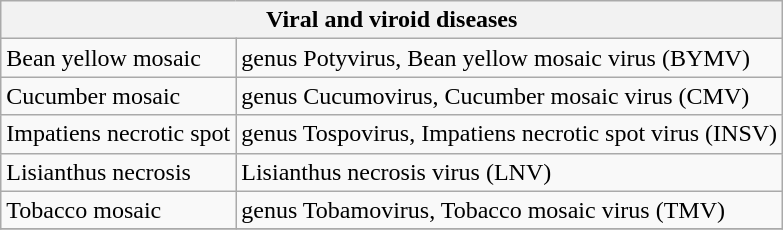<table class="wikitable" style="clear">
<tr>
<th colspan=2><strong>Viral and viroid diseases</strong><br></th>
</tr>
<tr>
<td>Bean yellow mosaic</td>
<td>genus Potyvirus, Bean yellow mosaic virus (BYMV)</td>
</tr>
<tr>
<td>Cucumber mosaic</td>
<td>genus Cucumovirus, Cucumber mosaic virus (CMV)</td>
</tr>
<tr>
<td>Impatiens necrotic spot</td>
<td>genus Tospovirus, Impatiens necrotic spot virus (INSV)</td>
</tr>
<tr>
<td>Lisianthus necrosis</td>
<td>Lisianthus necrosis virus (LNV)</td>
</tr>
<tr>
<td>Tobacco mosaic</td>
<td>genus Tobamovirus, Tobacco mosaic virus (TMV)</td>
</tr>
<tr>
</tr>
</table>
